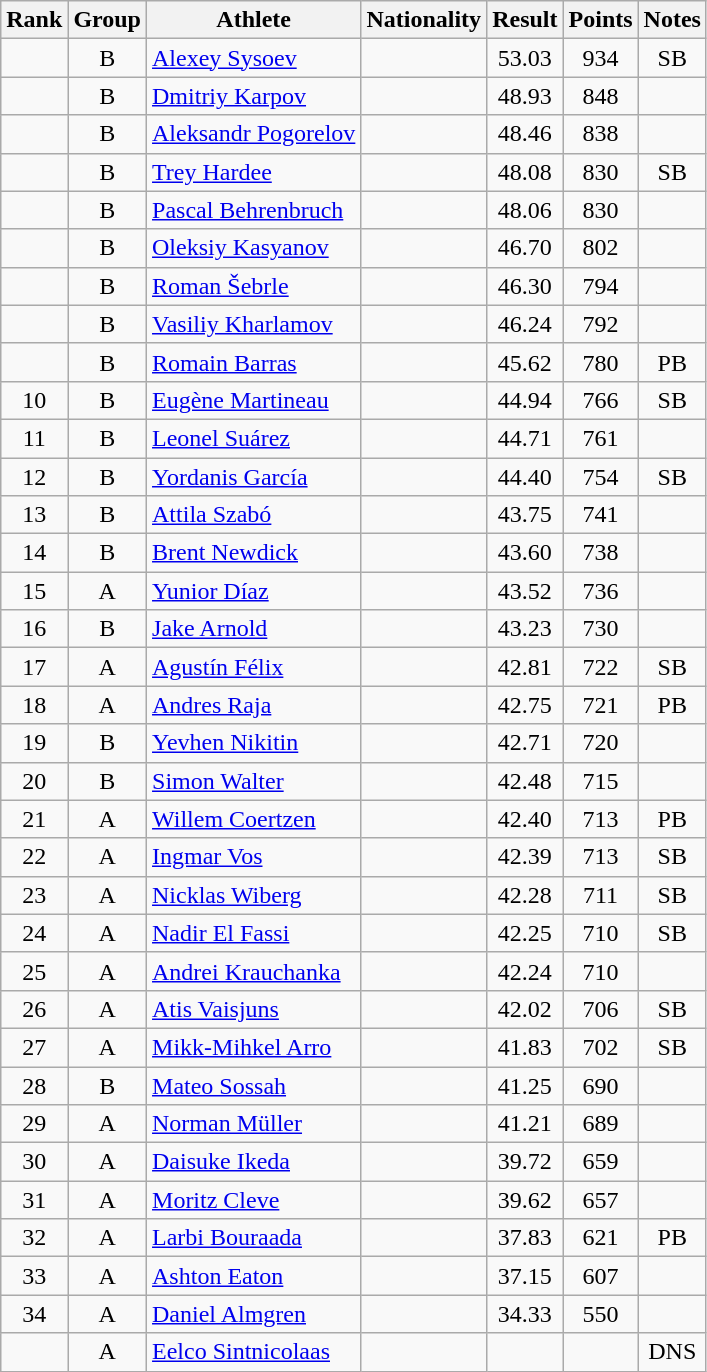<table class="wikitable sortable" style="text-align:center">
<tr>
<th>Rank</th>
<th>Group</th>
<th>Athlete</th>
<th>Nationality</th>
<th>Result</th>
<th>Points</th>
<th>Notes</th>
</tr>
<tr>
<td></td>
<td>B</td>
<td align=left><a href='#'>Alexey Sysoev</a></td>
<td align=left></td>
<td>53.03</td>
<td>934</td>
<td>SB</td>
</tr>
<tr>
<td></td>
<td>B</td>
<td align=left><a href='#'>Dmitriy Karpov</a></td>
<td align=left></td>
<td>48.93</td>
<td>848</td>
<td></td>
</tr>
<tr>
<td></td>
<td>B</td>
<td align=left><a href='#'>Aleksandr Pogorelov</a></td>
<td align=left></td>
<td>48.46</td>
<td>838</td>
<td></td>
</tr>
<tr>
<td></td>
<td>B</td>
<td align=left><a href='#'>Trey Hardee</a></td>
<td align=left></td>
<td>48.08</td>
<td>830</td>
<td>SB</td>
</tr>
<tr>
<td></td>
<td>B</td>
<td align=left><a href='#'>Pascal Behrenbruch</a></td>
<td align=left></td>
<td>48.06</td>
<td>830</td>
<td></td>
</tr>
<tr>
<td></td>
<td>B</td>
<td align=left><a href='#'>Oleksiy Kasyanov</a></td>
<td align=left></td>
<td>46.70</td>
<td>802</td>
<td></td>
</tr>
<tr>
<td></td>
<td>B</td>
<td align=left><a href='#'>Roman Šebrle</a></td>
<td align=left></td>
<td>46.30</td>
<td>794</td>
<td></td>
</tr>
<tr>
<td></td>
<td>B</td>
<td align=left><a href='#'>Vasiliy Kharlamov</a></td>
<td align=left></td>
<td>46.24</td>
<td>792</td>
<td></td>
</tr>
<tr>
<td></td>
<td>B</td>
<td align=left><a href='#'>Romain Barras</a></td>
<td align=left></td>
<td>45.62</td>
<td>780</td>
<td>PB</td>
</tr>
<tr>
<td>10</td>
<td>B</td>
<td align=left><a href='#'>Eugène Martineau</a></td>
<td align=left></td>
<td>44.94</td>
<td>766</td>
<td>SB</td>
</tr>
<tr>
<td>11</td>
<td>B</td>
<td align=left><a href='#'>Leonel Suárez</a></td>
<td align=left></td>
<td>44.71</td>
<td>761</td>
<td></td>
</tr>
<tr>
<td>12</td>
<td>B</td>
<td align=left><a href='#'>Yordanis García</a></td>
<td align=left></td>
<td>44.40</td>
<td>754</td>
<td>SB</td>
</tr>
<tr>
<td>13</td>
<td>B</td>
<td align=left><a href='#'>Attila Szabó</a></td>
<td align=left></td>
<td>43.75</td>
<td>741</td>
<td></td>
</tr>
<tr>
<td>14</td>
<td>B</td>
<td align=left><a href='#'>Brent Newdick</a></td>
<td align=left></td>
<td>43.60</td>
<td>738</td>
<td></td>
</tr>
<tr>
<td>15</td>
<td>A</td>
<td align=left><a href='#'>Yunior Díaz</a></td>
<td align=left></td>
<td>43.52</td>
<td>736</td>
<td></td>
</tr>
<tr>
<td>16</td>
<td>B</td>
<td align=left><a href='#'>Jake Arnold</a></td>
<td align=left></td>
<td>43.23</td>
<td>730</td>
<td></td>
</tr>
<tr>
<td>17</td>
<td>A</td>
<td align=left><a href='#'>Agustín Félix</a></td>
<td align=left></td>
<td>42.81</td>
<td>722</td>
<td>SB</td>
</tr>
<tr>
<td>18</td>
<td>A</td>
<td align=left><a href='#'>Andres Raja</a></td>
<td align=left></td>
<td>42.75</td>
<td>721</td>
<td>PB</td>
</tr>
<tr>
<td>19</td>
<td>B</td>
<td align=left><a href='#'>Yevhen Nikitin</a></td>
<td align=left></td>
<td>42.71</td>
<td>720</td>
<td></td>
</tr>
<tr>
<td>20</td>
<td>B</td>
<td align=left><a href='#'>Simon Walter</a></td>
<td align=left></td>
<td>42.48</td>
<td>715</td>
<td></td>
</tr>
<tr>
<td>21</td>
<td>A</td>
<td align=left><a href='#'>Willem Coertzen</a></td>
<td align=left></td>
<td>42.40</td>
<td>713</td>
<td>PB</td>
</tr>
<tr>
<td>22</td>
<td>A</td>
<td align=left><a href='#'>Ingmar Vos</a></td>
<td align=left></td>
<td>42.39</td>
<td>713</td>
<td>SB</td>
</tr>
<tr>
<td>23</td>
<td>A</td>
<td align=left><a href='#'>Nicklas Wiberg</a></td>
<td align=left></td>
<td>42.28</td>
<td>711</td>
<td>SB</td>
</tr>
<tr>
<td>24</td>
<td>A</td>
<td align=left><a href='#'>Nadir El Fassi</a></td>
<td align=left></td>
<td>42.25</td>
<td>710</td>
<td>SB</td>
</tr>
<tr>
<td>25</td>
<td>A</td>
<td align=left><a href='#'>Andrei Krauchanka</a></td>
<td align=left></td>
<td>42.24</td>
<td>710</td>
<td></td>
</tr>
<tr>
<td>26</td>
<td>A</td>
<td align=left><a href='#'>Atis Vaisjuns</a></td>
<td align=left></td>
<td>42.02</td>
<td>706</td>
<td>SB</td>
</tr>
<tr>
<td>27</td>
<td>A</td>
<td align=left><a href='#'>Mikk-Mihkel Arro</a></td>
<td align=left></td>
<td>41.83</td>
<td>702</td>
<td>SB</td>
</tr>
<tr>
<td>28</td>
<td>B</td>
<td align=left><a href='#'>Mateo Sossah</a></td>
<td align=left></td>
<td>41.25</td>
<td>690</td>
<td></td>
</tr>
<tr>
<td>29</td>
<td>A</td>
<td align=left><a href='#'>Norman Müller</a></td>
<td align=left></td>
<td>41.21</td>
<td>689</td>
<td></td>
</tr>
<tr>
<td>30</td>
<td>A</td>
<td align=left><a href='#'>Daisuke Ikeda</a></td>
<td align=left></td>
<td>39.72</td>
<td>659</td>
<td></td>
</tr>
<tr>
<td>31</td>
<td>A</td>
<td align=left><a href='#'>Moritz Cleve</a></td>
<td align=left></td>
<td>39.62</td>
<td>657</td>
<td></td>
</tr>
<tr>
<td>32</td>
<td>A</td>
<td align=left><a href='#'>Larbi Bouraada</a></td>
<td align=left></td>
<td>37.83</td>
<td>621</td>
<td>PB</td>
</tr>
<tr>
<td>33</td>
<td>A</td>
<td align=left><a href='#'>Ashton Eaton</a></td>
<td align=left></td>
<td>37.15</td>
<td>607</td>
<td></td>
</tr>
<tr>
<td>34</td>
<td>A</td>
<td align=left><a href='#'>Daniel Almgren</a></td>
<td align=left></td>
<td>34.33</td>
<td>550</td>
<td></td>
</tr>
<tr>
<td></td>
<td>A</td>
<td align=left><a href='#'>Eelco Sintnicolaas</a></td>
<td align=left></td>
<td></td>
<td></td>
<td>DNS</td>
</tr>
</table>
